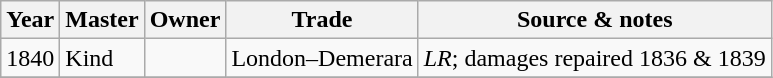<table class=" wikitable">
<tr>
<th>Year</th>
<th>Master</th>
<th>Owner</th>
<th>Trade</th>
<th>Source & notes</th>
</tr>
<tr>
<td>1840</td>
<td>Kind</td>
<td></td>
<td>London–Demerara</td>
<td><em>LR</em>; damages repaired 1836 & 1839</td>
</tr>
<tr>
</tr>
</table>
